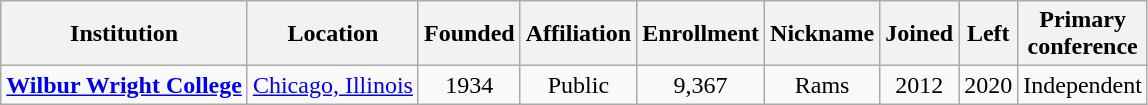<table class="wikitable sortable" style="text-align:center;">
<tr>
<th>Institution</th>
<th>Location</th>
<th>Founded</th>
<th>Affiliation</th>
<th>Enrollment</th>
<th>Nickname</th>
<th>Joined</th>
<th>Left</th>
<th>Primary<br>conference</th>
</tr>
<tr>
<td><strong><a href='#'>Wilbur Wright College</a></strong></td>
<td><a href='#'>Chicago, Illinois</a></td>
<td>1934</td>
<td>Public</td>
<td>9,367</td>
<td>Rams</td>
<td>2012</td>
<td>2020</td>
<td>Independent<br></td>
</tr>
</table>
